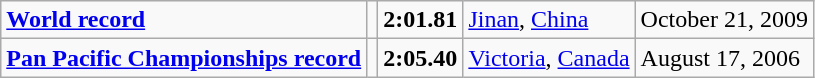<table class="wikitable">
<tr>
<td><strong><a href='#'>World record</a></strong></td>
<td></td>
<td><strong>2:01.81</strong></td>
<td><a href='#'>Jinan</a>, <a href='#'>China</a></td>
<td>October 21, 2009</td>
</tr>
<tr>
<td><strong><a href='#'>Pan Pacific Championships record</a></strong></td>
<td></td>
<td><strong>2:05.40</strong></td>
<td><a href='#'>Victoria</a>, <a href='#'>Canada</a></td>
<td>August 17, 2006</td>
</tr>
</table>
